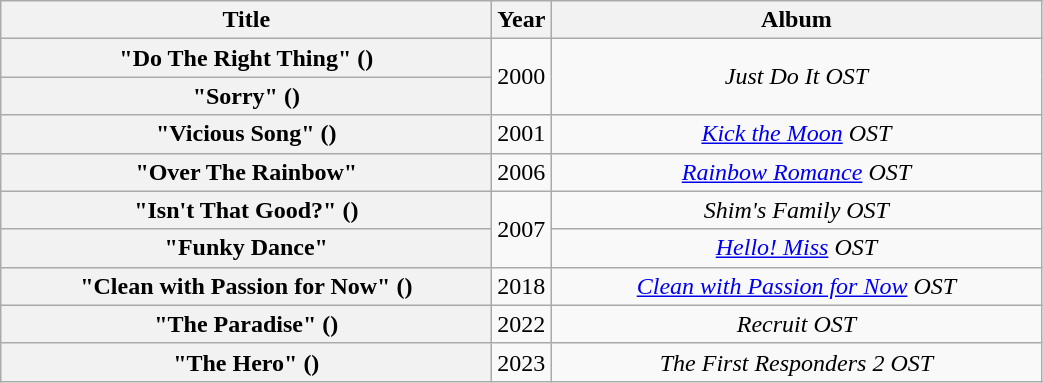<table class="wikitable plainrowheaders" style="text-align:center;">
<tr>
<th scope="col" style="width:20em;">Title</th>
<th scope="col">Year</th>
<th scope="col" style="width:20em;">Album</th>
</tr>
<tr>
<th scope="row">"Do The Right Thing" ()</th>
<td rowspan="2">2000</td>
<td rowspan="2"><em>Just Do It OST</em></td>
</tr>
<tr>
<th scope="row">"Sorry" ()</th>
</tr>
<tr>
<th scope="row">"Vicious Song" ()</th>
<td>2001</td>
<td><em><a href='#'>Kick the Moon</a> OST</em></td>
</tr>
<tr>
<th scope="row">"Over The Rainbow"</th>
<td>2006</td>
<td><em><a href='#'>Rainbow Romance</a> OST</em></td>
</tr>
<tr>
<th scope="row">"Isn't That Good?" ()</th>
<td rowspan="2">2007</td>
<td><em>Shim's Family OST</em></td>
</tr>
<tr>
<th scope="row">"Funky Dance"</th>
<td><em><a href='#'>Hello! Miss</a> OST</em></td>
</tr>
<tr>
<th scope="row">"Clean with Passion for Now" ()</th>
<td>2018</td>
<td><em><a href='#'>Clean with Passion for Now</a> OST</em></td>
</tr>
<tr>
<th scope="row">"The Paradise" ()</th>
<td>2022</td>
<td><em>Recruit OST</em></td>
</tr>
<tr>
<th scope="row">"The Hero" ()</th>
<td>2023</td>
<td><em>The First Responders 2 OST</em></td>
</tr>
</table>
